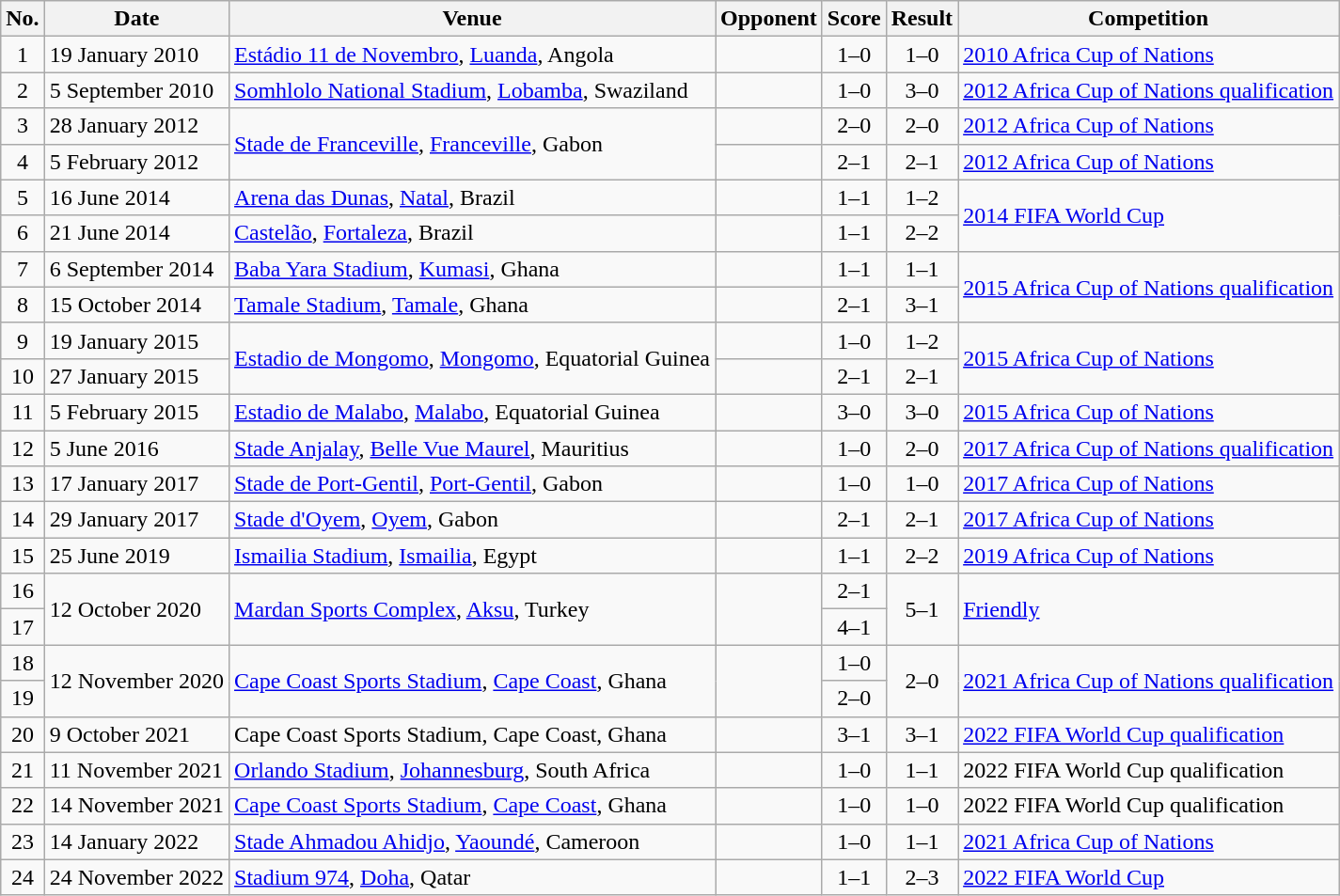<table class="wikitable sortable">
<tr>
<th scope="col">No.</th>
<th scope="col">Date</th>
<th scope="col">Venue</th>
<th scope="col">Opponent</th>
<th scope="col">Score</th>
<th scope="col">Result</th>
<th scope="col">Competition</th>
</tr>
<tr>
<td style="text-align:center">1</td>
<td>19 January 2010</td>
<td><a href='#'>Estádio 11 de Novembro</a>, <a href='#'>Luanda</a>, Angola</td>
<td></td>
<td style="text-align:center">1–0</td>
<td style="text-align:center">1–0</td>
<td><a href='#'>2010 Africa Cup of Nations</a></td>
</tr>
<tr>
<td style="text-align:center">2</td>
<td>5 September 2010</td>
<td><a href='#'>Somhlolo National Stadium</a>, <a href='#'>Lobamba</a>, Swaziland</td>
<td></td>
<td style="text-align:center">1–0</td>
<td style="text-align:center">3–0</td>
<td><a href='#'>2012 Africa Cup of Nations qualification</a></td>
</tr>
<tr>
<td style="text-align:center">3</td>
<td>28 January 2012</td>
<td rowspan="2"><a href='#'>Stade de Franceville</a>, <a href='#'>Franceville</a>, Gabon</td>
<td></td>
<td style="text-align:center">2–0</td>
<td style="text-align:center">2–0</td>
<td><a href='#'>2012 Africa Cup of Nations</a></td>
</tr>
<tr>
<td style="text-align:center">4</td>
<td>5 February 2012</td>
<td></td>
<td style="text-align:center">2–1</td>
<td style="text-align:center">2–1</td>
<td><a href='#'>2012 Africa Cup of Nations</a></td>
</tr>
<tr>
<td style="text-align:center">5</td>
<td>16 June 2014</td>
<td><a href='#'>Arena das Dunas</a>, <a href='#'>Natal</a>, Brazil</td>
<td></td>
<td style="text-align:center">1–1</td>
<td style="text-align:center">1–2</td>
<td rowspan="2"><a href='#'>2014 FIFA World Cup</a></td>
</tr>
<tr>
<td style="text-align:center">6</td>
<td>21 June 2014</td>
<td><a href='#'>Castelão</a>, <a href='#'>Fortaleza</a>, Brazil</td>
<td></td>
<td style="text-align:center">1–1</td>
<td style="text-align:center">2–2</td>
</tr>
<tr>
<td style="text-align:center">7</td>
<td>6 September 2014</td>
<td><a href='#'>Baba Yara Stadium</a>, <a href='#'>Kumasi</a>, Ghana</td>
<td></td>
<td style="text-align:center">1–1</td>
<td style="text-align:center">1–1</td>
<td rowspan="2"><a href='#'>2015 Africa Cup of Nations qualification</a></td>
</tr>
<tr>
<td style="text-align:center">8</td>
<td>15 October 2014</td>
<td><a href='#'>Tamale Stadium</a>, <a href='#'>Tamale</a>, Ghana</td>
<td></td>
<td style="text-align:center">2–1</td>
<td style="text-align:center">3–1</td>
</tr>
<tr>
<td style="text-align:center">9</td>
<td>19 January 2015</td>
<td rowspan="2"><a href='#'>Estadio de Mongomo</a>, <a href='#'>Mongomo</a>, Equatorial Guinea</td>
<td></td>
<td style="text-align:center">1–0</td>
<td style="text-align:center">1–2</td>
<td rowspan="2"><a href='#'>2015 Africa Cup of Nations</a></td>
</tr>
<tr>
<td style="text-align:center">10</td>
<td>27 January 2015</td>
<td></td>
<td style="text-align:center">2–1</td>
<td style="text-align:center">2–1</td>
</tr>
<tr>
<td style="text-align:center">11</td>
<td>5 February 2015</td>
<td><a href='#'>Estadio de Malabo</a>, <a href='#'>Malabo</a>, Equatorial Guinea</td>
<td></td>
<td style="text-align:center">3–0</td>
<td style="text-align:center">3–0</td>
<td><a href='#'>2015 Africa Cup of Nations</a></td>
</tr>
<tr>
<td style="text-align:center">12</td>
<td>5 June 2016</td>
<td><a href='#'>Stade Anjalay</a>, <a href='#'>Belle Vue Maurel</a>, Mauritius</td>
<td></td>
<td style="text-align:center">1–0</td>
<td style="text-align:center">2–0</td>
<td><a href='#'>2017 Africa Cup of Nations qualification</a></td>
</tr>
<tr>
<td style="text-align:center">13</td>
<td>17 January 2017</td>
<td><a href='#'>Stade de Port-Gentil</a>, <a href='#'>Port-Gentil</a>, Gabon</td>
<td></td>
<td style="text-align:center">1–0</td>
<td style="text-align:center">1–0</td>
<td><a href='#'>2017 Africa Cup of Nations</a></td>
</tr>
<tr>
<td style="text-align:center">14</td>
<td>29 January 2017</td>
<td><a href='#'>Stade d'Oyem</a>, <a href='#'>Oyem</a>, Gabon</td>
<td></td>
<td style="text-align:center">2–1</td>
<td style="text-align:center">2–1</td>
<td><a href='#'>2017 Africa Cup of Nations</a></td>
</tr>
<tr>
<td style="text-align:center">15</td>
<td>25 June 2019</td>
<td><a href='#'>Ismailia Stadium</a>, <a href='#'>Ismailia</a>, Egypt</td>
<td></td>
<td style="text-align:center">1–1</td>
<td style="text-align:center">2–2</td>
<td><a href='#'>2019 Africa Cup of Nations</a></td>
</tr>
<tr>
<td style="text-align:center">16</td>
<td rowspan="2">12 October 2020</td>
<td rowspan="2"><a href='#'>Mardan Sports Complex</a>, <a href='#'>Aksu</a>, Turkey</td>
<td rowspan="2"></td>
<td style="text-align:center">2–1</td>
<td rowspan="2" style="text-align:center">5–1</td>
<td rowspan="2"><a href='#'>Friendly</a></td>
</tr>
<tr>
<td style="text-align:center">17</td>
<td style="text-align:center">4–1</td>
</tr>
<tr>
<td style="text-align:center">18</td>
<td rowspan="2">12 November 2020</td>
<td rowspan="2"><a href='#'>Cape Coast Sports Stadium</a>, <a href='#'>Cape Coast</a>, Ghana</td>
<td rowspan="2"></td>
<td style="text-align:center">1–0</td>
<td rowspan="2" style="text-align:center">2–0</td>
<td rowspan="2"><a href='#'>2021 Africa Cup of Nations qualification</a></td>
</tr>
<tr>
<td style="text-align:center">19</td>
<td style="text-align:center">2–0</td>
</tr>
<tr>
<td style="text-align:center">20</td>
<td>9 October 2021</td>
<td>Cape Coast Sports Stadium, Cape Coast, Ghana</td>
<td></td>
<td style="text-align:center">3–1</td>
<td style="text-align:center">3–1</td>
<td><a href='#'>2022 FIFA World Cup qualification</a></td>
</tr>
<tr>
<td style="text-align:center">21</td>
<td>11 November 2021</td>
<td><a href='#'>Orlando Stadium</a>, <a href='#'>Johannesburg</a>, South Africa</td>
<td></td>
<td style="text-align:center">1–0</td>
<td style="text-align:center">1–1</td>
<td>2022 FIFA World Cup qualification</td>
</tr>
<tr>
<td style="text-align:center">22</td>
<td>14 November 2021</td>
<td><a href='#'>Cape Coast Sports Stadium</a>, <a href='#'>Cape Coast</a>, Ghana</td>
<td></td>
<td style="text-align:center">1–0</td>
<td style="text-align:center">1–0</td>
<td>2022 FIFA World Cup qualification</td>
</tr>
<tr>
<td style="text-align:center">23</td>
<td>14 January 2022</td>
<td><a href='#'>Stade Ahmadou Ahidjo</a>, <a href='#'>Yaoundé</a>, Cameroon</td>
<td></td>
<td style="text-align:center">1–0</td>
<td style="text-align:center">1–1</td>
<td><a href='#'>2021 Africa Cup of Nations</a></td>
</tr>
<tr>
<td style="text-align:center">24</td>
<td>24 November 2022</td>
<td><a href='#'>Stadium 974</a>, <a href='#'>Doha</a>, Qatar</td>
<td></td>
<td style="text-align:center">1–1</td>
<td style="text-align:center">2–3</td>
<td><a href='#'>2022 FIFA World Cup</a></td>
</tr>
</table>
